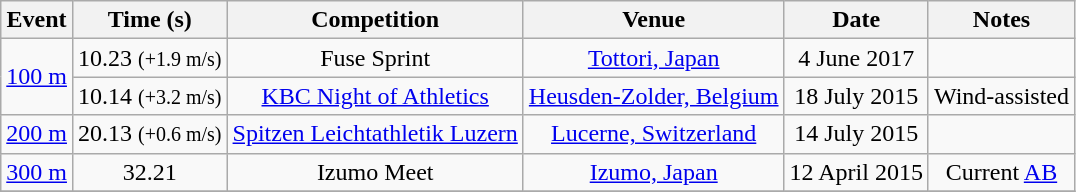<table class="wikitable" style=text-align:center>
<tr>
<th>Event</th>
<th>Time (s)</th>
<th>Competition</th>
<th>Venue</th>
<th>Date</th>
<th>Notes</th>
</tr>
<tr>
<td rowspan=2><a href='#'>100&nbsp;m</a></td>
<td>10.23 <small>(+1.9 m/s)</small></td>
<td>Fuse Sprint</td>
<td><a href='#'>Tottori, Japan</a></td>
<td>4 June 2017</td>
<td></td>
</tr>
<tr>
<td>10.14 <small>(+3.2 m/s)</small></td>
<td><a href='#'>KBC Night of Athletics</a></td>
<td><a href='#'>Heusden-Zolder, Belgium</a></td>
<td>18 July 2015</td>
<td>Wind-assisted</td>
</tr>
<tr>
<td><a href='#'>200&nbsp;m</a></td>
<td>20.13 <small>(+0.6 m/s)</small></td>
<td><a href='#'>Spitzen Leichtathletik Luzern</a></td>
<td><a href='#'>Lucerne, Switzerland</a></td>
<td>14 July 2015</td>
<td></td>
</tr>
<tr>
<td><a href='#'>300&nbsp;m</a></td>
<td>32.21</td>
<td>Izumo Meet</td>
<td><a href='#'>Izumo, Japan</a></td>
<td>12 April 2015</td>
<td>Current <a href='#'>AB</a></td>
</tr>
<tr>
</tr>
</table>
